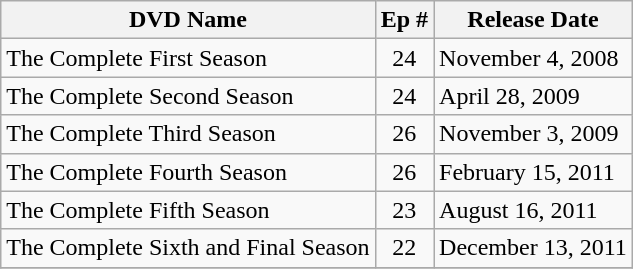<table class="wikitable">
<tr>
<th>DVD Name</th>
<th>Ep #</th>
<th>Release Date</th>
</tr>
<tr>
<td>The Complete First Season</td>
<td style="text-align:center;">24</td>
<td>November 4, 2008</td>
</tr>
<tr>
<td>The Complete Second Season</td>
<td style="text-align:center;">24</td>
<td>April 28, 2009</td>
</tr>
<tr>
<td>The Complete Third Season</td>
<td style="text-align:center;">26</td>
<td>November 3, 2009</td>
</tr>
<tr>
<td>The Complete Fourth Season</td>
<td style="text-align:center;">26</td>
<td>February 15, 2011</td>
</tr>
<tr>
<td>The Complete Fifth Season</td>
<td style="text-align:center;">23</td>
<td>August 16, 2011</td>
</tr>
<tr>
<td>The Complete Sixth and Final Season</td>
<td style="text-align:center;">22</td>
<td>December 13, 2011</td>
</tr>
<tr>
</tr>
</table>
